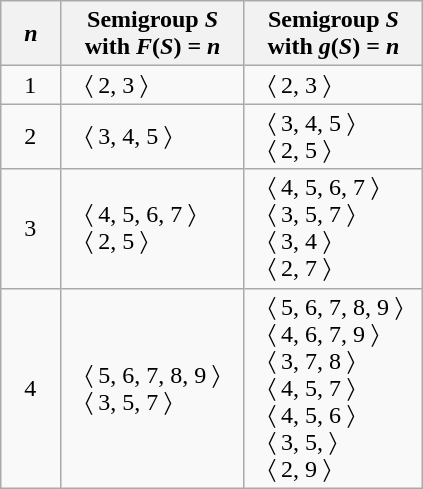<table class="wikitable">
<tr>
<th>    <em>n</em>    </th>
<th>Semigroup <em>S</em> <br>     with <em>F</em>(<em>S</em>) = <em>n</em>   </th>
<th>Semigroup  <em>S</em> <br>      with <em>g</em>(<em>S</em>) = <em>n</em>    </th>
</tr>
<tr>
<td>   1</td>
<td>    〈 2, 3 〉</td>
<td>    〈 2, 3  〉</td>
</tr>
<tr>
<td>   2</td>
<td>    〈 3, 4, 5  〉</td>
<td>    〈 3, 4, 5  〉 <br>     〈 2, 5  〉</td>
</tr>
<tr>
<td>    3</td>
<td>    〈 4, 5, 6, 7 〉  <br>     〈 2, 5  〉</td>
<td>    〈 4, 5, 6, 7 〉 <br>      〈 3, 5, 7  〉 <br>     〈 3, 4 〉 <br>     〈 2, 7 〉</td>
</tr>
<tr>
<td>    4</td>
<td>   〈 5, 6, 7, 8, 9  〉 <br>     〈 3, 5, 7  〉</td>
<td>   〈 5, 6, 7, 8, 9  〉 <br>     〈 4, 6, 7, 9   〉 <br>     〈 3, 7, 8  〉 <br>     〈  4, 5, 7  〉 <br>     〈 4, 5, 6  〉 <br>     〈 3, 5, 〉 <br>     〈  2, 9 〉</td>
</tr>
</table>
